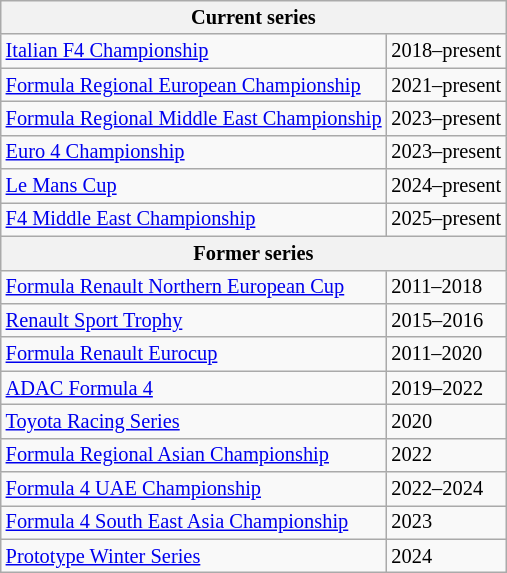<table class="wikitable" border="1" style="font-size:85%;">
<tr>
<th colspan=2>Current series</th>
</tr>
<tr>
<td><a href='#'>Italian F4 Championship</a></td>
<td>2018–present</td>
</tr>
<tr>
<td><a href='#'>Formula Regional European Championship</a></td>
<td>2021–present</td>
</tr>
<tr>
<td><a href='#'>Formula Regional Middle East Championship</a></td>
<td>2023–present</td>
</tr>
<tr>
<td><a href='#'>Euro 4 Championship</a></td>
<td>2023–present</td>
</tr>
<tr>
<td><a href='#'>Le Mans Cup</a></td>
<td>2024–present</td>
</tr>
<tr>
<td><a href='#'>F4 Middle East Championship</a></td>
<td>2025–present</td>
</tr>
<tr>
<th colspan=2>Former series</th>
</tr>
<tr>
<td><a href='#'>Formula Renault Northern European Cup</a></td>
<td>2011–2018</td>
</tr>
<tr>
<td><a href='#'>Renault Sport Trophy</a></td>
<td>2015–2016</td>
</tr>
<tr>
<td><a href='#'>Formula Renault Eurocup</a></td>
<td>2011–2020</td>
</tr>
<tr>
<td><a href='#'>ADAC Formula 4</a></td>
<td>2019–2022</td>
</tr>
<tr>
<td><a href='#'>Toyota Racing Series</a></td>
<td>2020</td>
</tr>
<tr>
<td><a href='#'>Formula Regional Asian Championship</a></td>
<td>2022</td>
</tr>
<tr>
<td><a href='#'>Formula 4 UAE Championship</a></td>
<td>2022–2024</td>
</tr>
<tr>
<td><a href='#'>Formula 4 South East Asia Championship</a></td>
<td>2023</td>
</tr>
<tr>
<td><a href='#'>Prototype Winter Series</a></td>
<td>2024</td>
</tr>
</table>
